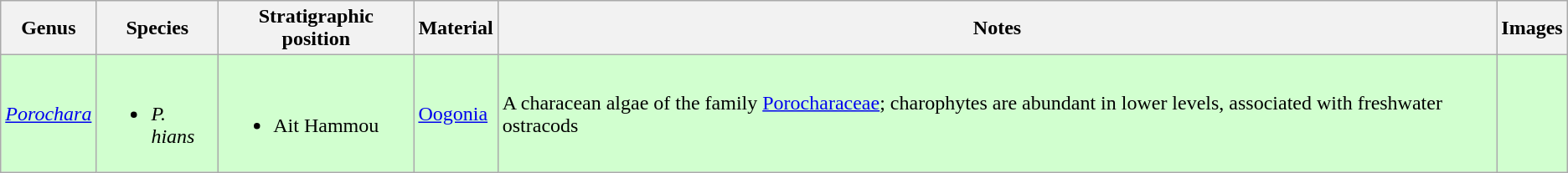<table class="wikitable">
<tr>
<th>Genus</th>
<th>Species</th>
<th>Stratigraphic position</th>
<th>Material</th>
<th>Notes</th>
<th>Images</th>
</tr>
<tr>
<td style="background:#D1FFCF;"><em><a href='#'>Porochara</a></em></td>
<td style="background:#D1FFCF;"><br><ul><li><em>P. hians</em></li></ul></td>
<td style="background:#D1FFCF;"><br><ul><li>Ait Hammou</li></ul></td>
<td style="background:#D1FFCF;"><a href='#'>Oogonia</a></td>
<td style="background:#D1FFCF;">A characean algae of the family <a href='#'>Porocharaceae</a>; charophytes are abundant in lower levels, associated with freshwater ostracods</td>
<td style="background:#D1FFCF;"></td>
</tr>
</table>
